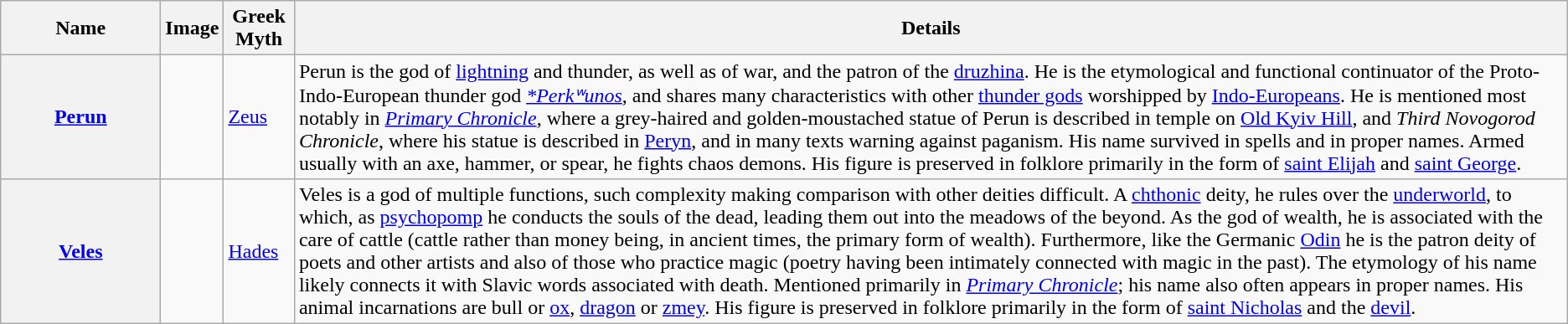<table class="wikitable">
<tr>
<th scope="col", width="120px">Name</th>
<th scope="col">Image</th>
<th>Greek Myth</th>
<th scope="col">Details</th>
</tr>
<tr>
<th scope="row"><strong><a href='#'>Perun</a></strong></th>
<td></td>
<td><a href='#'>Zeus</a></td>
<td>Perun is the god of <a href='#'>lightning</a> and thunder, as well as of war, and the patron of the <a href='#'>druzhina</a>. He is the etymological and functional continuator of the Proto-Indo-European thunder god <em><a href='#'>*Perkʷunos</a></em>, and shares many characteristics with other <a href='#'>thunder gods</a> worshipped by <a href='#'>Indo-Europeans</a>. He is mentioned most notably in <em><a href='#'>Primary Chronicle</a></em>, where a grey-haired and golden-moustached statue of Perun is described in temple on <a href='#'>Old Kyiv Hill</a>, and <em>Third Novogorod Chronicle</em>, where his statue is described in <a href='#'>Peryn</a>, and in many texts warning against paganism. His name survived in spells and in proper names. Armed usually with an axe, hammer, or spear, he fights chaos demons. His figure is preserved in folklore primarily in the form of <a href='#'>saint Elijah</a> and <a href='#'>saint George</a>.</td>
</tr>
<tr>
<th scope="row"><strong><a href='#'>Veles</a></strong></th>
<td></td>
<td><a href='#'>Hades</a></td>
<td>Veles is a god of multiple functions, such complexity making comparison with other deities difficult. A <a href='#'>chthonic</a> deity, he rules over the <a href='#'>underworld</a>, to which, as <a href='#'>psychopomp</a> he conducts the souls of the dead, leading them out into the meadows of the beyond. As the god of wealth, he is associated with the care of cattle (cattle rather than money being, in ancient times, the primary form of wealth). Furthermore, like the Germanic <a href='#'>Odin</a> he is the patron deity of poets and other artists and also of those who practice magic (poetry having been intimately connected with magic in the past). The etymology of his name likely connects it with Slavic words associated with death. Mentioned primarily in <em><a href='#'>Primary Chronicle</a></em>; his name also often appears in proper names. His animal incarnations are bull or <a href='#'>ox</a>, <a href='#'>dragon</a> or <a href='#'>zmey</a>. His figure is preserved in folklore primarily in the form of <a href='#'>saint Nicholas</a> and the <a href='#'>devil</a>.</td>
</tr>
</table>
